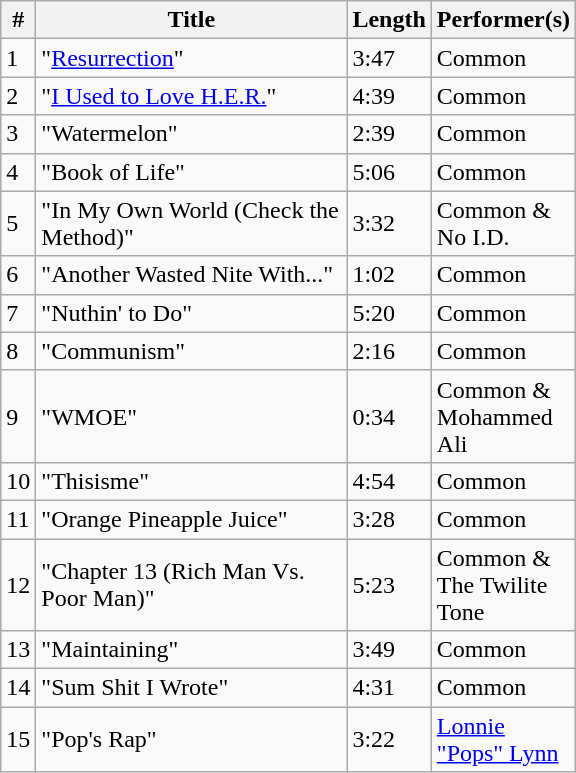<table class="wikitable">
<tr>
<th style="text-align:center; width:2px;">#</th>
<th style="text-align:center; width:200px;">Title</th>
<th style="text-align:center; width:1px;">Length</th>
<th style="text-align:center; width:5px;">Performer(s)</th>
</tr>
<tr>
<td>1</td>
<td>"<a href='#'>Resurrection</a>"</td>
<td>3:47</td>
<td>Common</td>
</tr>
<tr>
<td>2</td>
<td>"<a href='#'>I Used to Love H.E.R.</a>"</td>
<td>4:39</td>
<td>Common</td>
</tr>
<tr>
<td>3</td>
<td>"Watermelon"</td>
<td>2:39</td>
<td>Common</td>
</tr>
<tr>
<td>4</td>
<td>"Book of Life"</td>
<td>5:06</td>
<td>Common</td>
</tr>
<tr>
<td>5</td>
<td>"In My Own World (Check the Method)"</td>
<td>3:32</td>
<td>Common & No I.D.</td>
</tr>
<tr>
<td>6</td>
<td>"Another Wasted Nite With..."</td>
<td>1:02</td>
<td>Common</td>
</tr>
<tr>
<td>7</td>
<td>"Nuthin' to Do"</td>
<td>5:20</td>
<td>Common</td>
</tr>
<tr>
<td>8</td>
<td>"Communism"</td>
<td>2:16</td>
<td>Common</td>
</tr>
<tr>
<td>9</td>
<td>"WMOE"</td>
<td>0:34</td>
<td>Common & Mohammed Ali</td>
</tr>
<tr>
<td>10</td>
<td>"Thisisme"</td>
<td>4:54</td>
<td>Common</td>
</tr>
<tr>
<td>11</td>
<td>"Orange Pineapple Juice"</td>
<td>3:28</td>
<td>Common</td>
</tr>
<tr>
<td>12</td>
<td>"Chapter 13 (Rich Man Vs. Poor Man)"</td>
<td>5:23</td>
<td>Common & The Twilite Tone</td>
</tr>
<tr>
<td>13</td>
<td>"Maintaining"</td>
<td>3:49</td>
<td>Common</td>
</tr>
<tr>
<td>14</td>
<td>"Sum Shit I Wrote"</td>
<td>4:31</td>
<td>Common</td>
</tr>
<tr>
<td>15</td>
<td>"Pop's Rap"</td>
<td>3:22</td>
<td><a href='#'>Lonnie "Pops" Lynn</a></td>
</tr>
</table>
